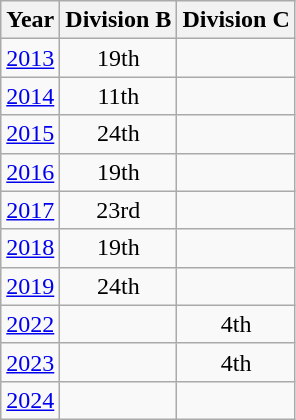<table class="wikitable" style="text-align:center">
<tr>
<th>Year</th>
<th>Division B</th>
<th>Division C</th>
</tr>
<tr>
<td><a href='#'>2013</a></td>
<td>19th</td>
<td></td>
</tr>
<tr>
<td><a href='#'>2014</a></td>
<td>11th</td>
<td></td>
</tr>
<tr>
<td><a href='#'>2015</a></td>
<td>24th</td>
<td></td>
</tr>
<tr>
<td><a href='#'>2016</a></td>
<td>19th</td>
<td></td>
</tr>
<tr>
<td><a href='#'>2017</a></td>
<td>23rd</td>
<td></td>
</tr>
<tr>
<td><a href='#'>2018</a></td>
<td>19th</td>
<td></td>
</tr>
<tr>
<td><a href='#'>2019</a></td>
<td>24th</td>
<td></td>
</tr>
<tr>
<td><a href='#'>2022</a></td>
<td></td>
<td>4th</td>
</tr>
<tr>
<td><a href='#'>2023</a></td>
<td></td>
<td>4th</td>
</tr>
<tr>
<td><a href='#'>2024</a></td>
<td></td>
<td></td>
</tr>
</table>
